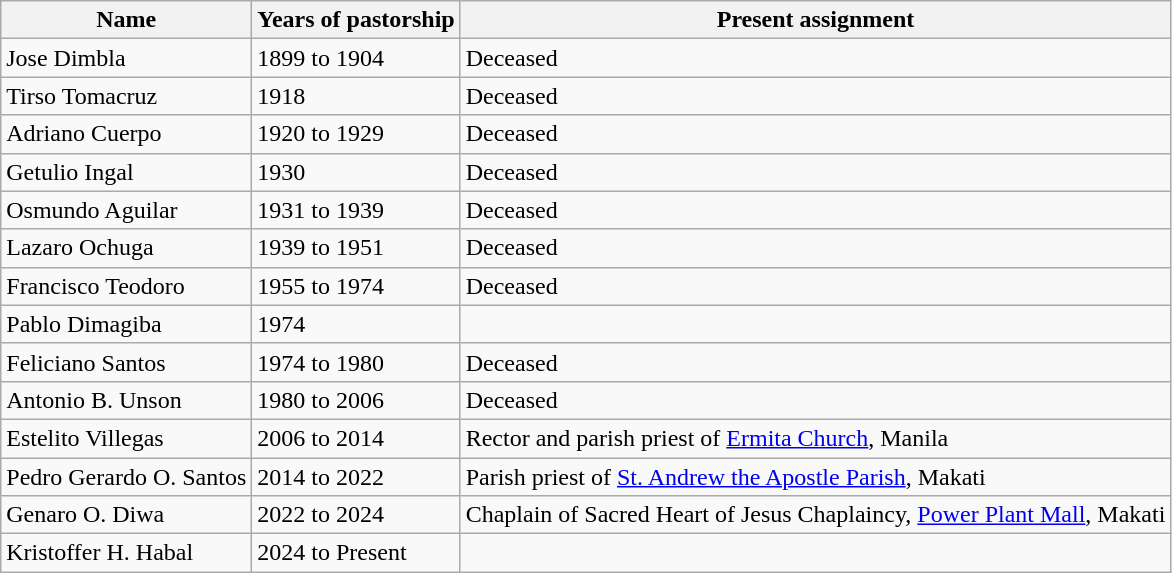<table class="wikitable">
<tr>
<th>Name</th>
<th>Years of pastorship</th>
<th>Present assignment</th>
</tr>
<tr>
<td>Jose Dimbla</td>
<td>1899 to 1904</td>
<td>Deceased</td>
</tr>
<tr>
<td>Tirso Tomacruz</td>
<td>1918</td>
<td>Deceased</td>
</tr>
<tr>
<td>Adriano Cuerpo</td>
<td>1920 to 1929</td>
<td>Deceased</td>
</tr>
<tr>
<td>Getulio Ingal</td>
<td>1930</td>
<td>Deceased</td>
</tr>
<tr>
<td>Osmundo Aguilar</td>
<td>1931 to 1939</td>
<td>Deceased</td>
</tr>
<tr>
<td>Lazaro Ochuga</td>
<td>1939 to 1951</td>
<td>Deceased</td>
</tr>
<tr>
<td>Francisco Teodoro</td>
<td>1955 to 1974</td>
<td>Deceased</td>
</tr>
<tr>
<td>Pablo Dimagiba</td>
<td>1974</td>
<td></td>
</tr>
<tr>
<td>Feliciano Santos</td>
<td>1974 to 1980</td>
<td>Deceased</td>
</tr>
<tr>
<td>Antonio B. Unson</td>
<td>1980 to 2006</td>
<td>Deceased</td>
</tr>
<tr>
<td>Estelito Villegas</td>
<td>2006 to 2014</td>
<td>Rector and parish priest of <a href='#'>Ermita Church</a>, Manila</td>
</tr>
<tr>
<td>Pedro Gerardo O. Santos</td>
<td>2014 to 2022</td>
<td>Parish priest of <a href='#'>St. Andrew the Apostle Parish</a>, Makati</td>
</tr>
<tr>
<td>Genaro O. Diwa</td>
<td>2022 to 2024</td>
<td>Chaplain of Sacred Heart of Jesus Chaplaincy, <a href='#'>Power Plant Mall</a>, Makati</td>
</tr>
<tr>
<td>Kristoffer H. Habal</td>
<td>2024 to Present</td>
<td></td>
</tr>
</table>
